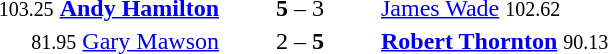<table style="text-align:center">
<tr>
<th width=223></th>
<th width=100></th>
<th width=223></th>
</tr>
<tr>
<td align=right><small>103.25</small> <strong><a href='#'>Andy Hamilton</a></strong> </td>
<td><strong>5</strong> – 3</td>
<td align=left> <a href='#'>James Wade</a> <small>102.62</small></td>
</tr>
<tr>
<td align=right><small>81.95</small> <a href='#'>Gary Mawson</a> </td>
<td>2 – <strong>5</strong></td>
<td align=left> <strong><a href='#'>Robert Thornton</a></strong> <small>90.13</small></td>
</tr>
</table>
